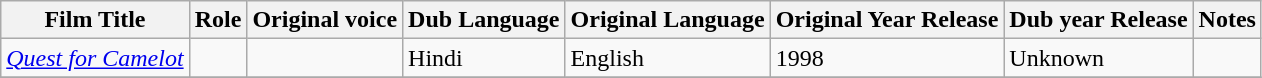<table class="wikitable">
<tr>
<th>Film Title</th>
<th>Role</th>
<th>Original voice</th>
<th>Dub Language</th>
<th>Original Language</th>
<th>Original Year Release</th>
<th>Dub year Release</th>
<th>Notes</th>
</tr>
<tr>
<td><a href='#'><em>Quest for Camelot</em></a></td>
<td></td>
<td></td>
<td>Hindi</td>
<td>English</td>
<td>1998</td>
<td>Unknown</td>
<td></td>
</tr>
<tr>
</tr>
</table>
